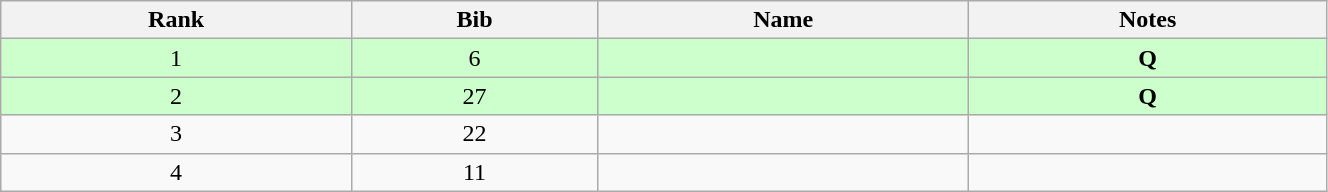<table class="wikitable" style="text-align:center;" width=70%>
<tr>
<th>Rank</th>
<th>Bib</th>
<th>Name</th>
<th>Notes</th>
</tr>
<tr bgcolor="#ccffcc">
<td>1</td>
<td>6</td>
<td align=left></td>
<td><strong>Q</strong></td>
</tr>
<tr bgcolor="#ccffcc">
<td>2</td>
<td>27</td>
<td align=left></td>
<td><strong>Q</strong></td>
</tr>
<tr>
<td>3</td>
<td>22</td>
<td align=left></td>
<td></td>
</tr>
<tr>
<td>4</td>
<td>11</td>
<td align=left></td>
<td></td>
</tr>
</table>
